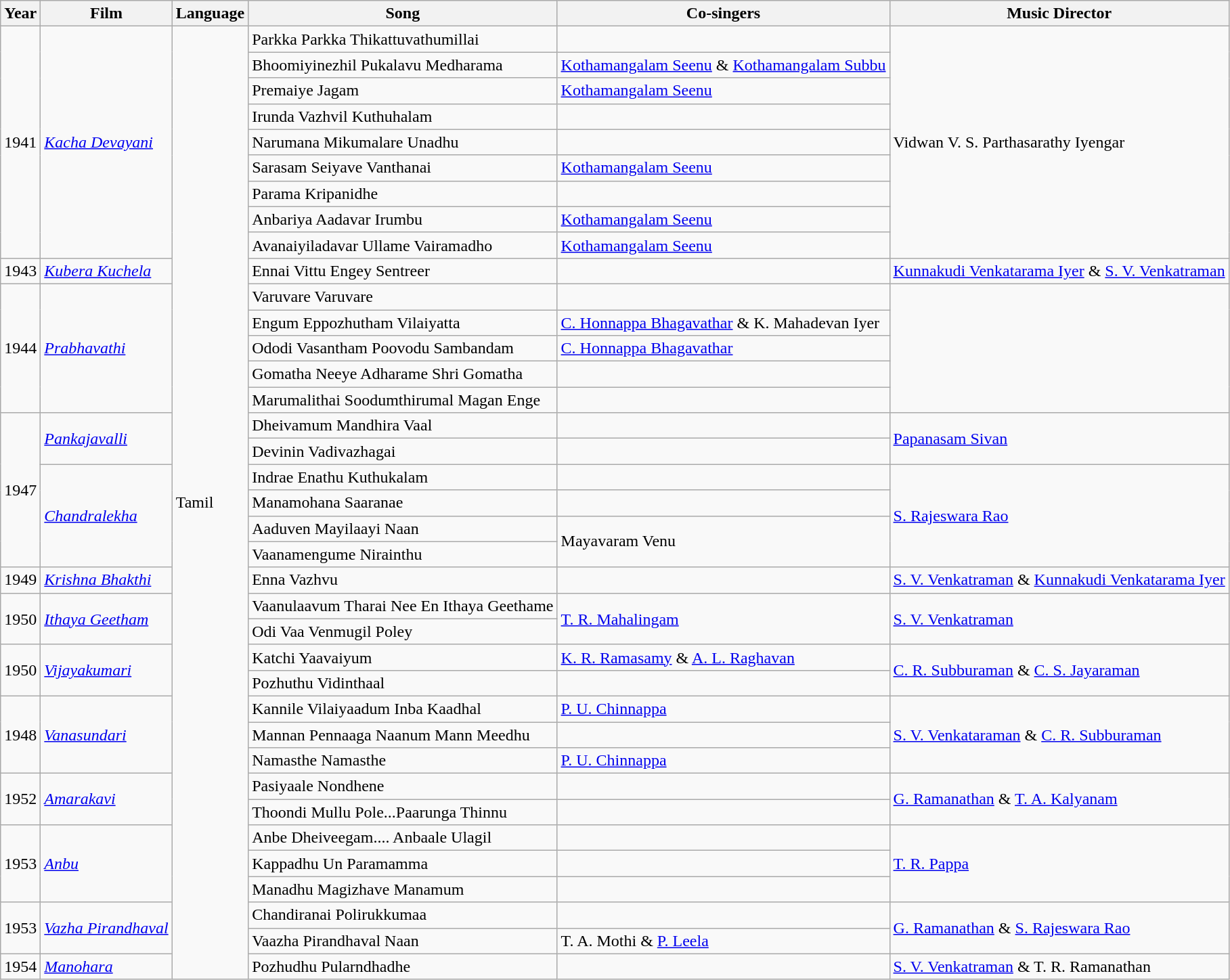<table class="wikitable sortable">
<tr>
<th>Year</th>
<th>Film</th>
<th>Language</th>
<th>Song</th>
<th>Co-singers</th>
<th>Music Director</th>
</tr>
<tr>
<td rowspan=9>1941</td>
<td rowspan=9><em><a href='#'>Kacha Devayani</a></em></td>
<td rowspan="37">Tamil</td>
<td>Parkka Parkka Thikattuvathumillai</td>
<td></td>
<td rowspan=9>Vidwan V. S. Parthasarathy Iyengar</td>
</tr>
<tr>
<td>Bhoomiyinezhil Pukalavu Medharama</td>
<td><a href='#'>Kothamangalam Seenu</a> & <a href='#'>Kothamangalam Subbu</a></td>
</tr>
<tr>
<td>Premaiye Jagam</td>
<td><a href='#'>Kothamangalam Seenu</a></td>
</tr>
<tr>
<td>Irunda Vazhvil Kuthuhalam</td>
<td></td>
</tr>
<tr>
<td>Narumana Mikumalare Unadhu</td>
<td></td>
</tr>
<tr>
<td>Sarasam Seiyave Vanthanai</td>
<td><a href='#'>Kothamangalam Seenu</a></td>
</tr>
<tr>
<td>Parama Kripanidhe</td>
<td></td>
</tr>
<tr>
<td>Anbariya Aadavar Irumbu</td>
<td><a href='#'>Kothamangalam Seenu</a></td>
</tr>
<tr>
<td>Avanaiyiladavar Ullame Vairamadho</td>
<td><a href='#'>Kothamangalam Seenu</a></td>
</tr>
<tr>
<td>1943</td>
<td><em><a href='#'>Kubera Kuchela</a></em></td>
<td>Ennai Vittu Engey Sentreer</td>
<td></td>
<td><a href='#'>Kunnakudi Venkatarama Iyer</a> & <a href='#'>S. V. Venkatraman</a></td>
</tr>
<tr>
<td rowspan=5>1944</td>
<td rowspan=5><em><a href='#'>Prabhavathi</a></em></td>
<td>Varuvare Varuvare</td>
<td></td>
<td rowspan=5></td>
</tr>
<tr>
<td>Engum Eppozhutham Vilaiyatta</td>
<td><a href='#'>C. Honnappa Bhagavathar</a> & K. Mahadevan Iyer</td>
</tr>
<tr>
<td>Ododi Vasantham Poovodu Sambandam</td>
<td><a href='#'>C. Honnappa Bhagavathar</a></td>
</tr>
<tr>
<td>Gomatha Neeye Adharame Shri Gomatha</td>
<td></td>
</tr>
<tr>
<td>Marumalithai Soodumthirumal Magan Enge</td>
<td></td>
</tr>
<tr>
<td rowspan="6">1947</td>
<td rowspan=2><em><a href='#'>Pankajavalli</a></em></td>
<td>Dheivamum Mandhira Vaal</td>
<td></td>
<td rowspan=2><a href='#'>Papanasam Sivan</a></td>
</tr>
<tr>
<td>Devinin Vadivazhagai</td>
<td></td>
</tr>
<tr>
<td rowspan="4"><em><a href='#'>Chandralekha</a></em></td>
<td>Indrae Enathu Kuthukalam</td>
<td></td>
<td rowspan=4><a href='#'>S. Rajeswara Rao</a></td>
</tr>
<tr>
<td>Manamohana Saaranae</td>
<td></td>
</tr>
<tr>
<td>Aaduven Mayilaayi Naan</td>
<td rowspan="2">Mayavaram Venu</td>
</tr>
<tr>
<td>Vaanamengume Nirainthu</td>
</tr>
<tr>
<td>1949</td>
<td><em><a href='#'>Krishna Bhakthi</a></em></td>
<td>Enna Vazhvu</td>
<td></td>
<td><a href='#'>S. V. Venkatraman</a> & <a href='#'>Kunnakudi Venkatarama Iyer</a></td>
</tr>
<tr>
<td rowspan=2>1950</td>
<td rowspan=2><em><a href='#'>Ithaya Geetham</a></em></td>
<td>Vaanulaavum Tharai Nee En Ithaya Geethame</td>
<td rowspan="2"><a href='#'>T. R. Mahalingam</a></td>
<td rowspan=2><a href='#'>S. V. Venkatraman</a></td>
</tr>
<tr>
<td>Odi Vaa Venmugil Poley</td>
</tr>
<tr>
<td rowspan=2>1950</td>
<td rowspan=2><em><a href='#'>Vijayakumari</a></em></td>
<td>Katchi Yaavaiyum</td>
<td><a href='#'>K. R. Ramasamy</a> & <a href='#'>A. L. Raghavan</a></td>
<td rowspan=2><a href='#'>C. R. Subburaman</a> & <a href='#'>C. S. Jayaraman</a></td>
</tr>
<tr>
<td>Pozhuthu Vidinthaal</td>
<td></td>
</tr>
<tr>
<td rowspan=3>1948</td>
<td rowspan=3><em><a href='#'>Vanasundari</a></em></td>
<td>Kannile Vilaiyaadum Inba Kaadhal</td>
<td><a href='#'>P. U. Chinnappa</a></td>
<td rowspan=3><a href='#'>S. V. Venkataraman</a> & <a href='#'>C. R. Subburaman</a></td>
</tr>
<tr>
<td>Mannan Pennaaga Naanum Mann Meedhu</td>
<td></td>
</tr>
<tr>
<td>Namasthe Namasthe</td>
<td><a href='#'>P. U. Chinnappa</a></td>
</tr>
<tr>
<td rowspan=2>1952</td>
<td rowspan=2><em><a href='#'>Amarakavi</a></em></td>
<td>Pasiyaale Nondhene</td>
<td></td>
<td rowspan=2><a href='#'>G. Ramanathan</a> & <a href='#'>T. A. Kalyanam</a></td>
</tr>
<tr>
<td>Thoondi Mullu Pole...Paarunga Thinnu</td>
<td></td>
</tr>
<tr>
<td rowspan=3>1953</td>
<td rowspan=3><em><a href='#'>Anbu</a></em></td>
<td>Anbe Dheiveegam.... Anbaale Ulagil</td>
<td></td>
<td rowspan=3><a href='#'>T. R. Pappa</a></td>
</tr>
<tr>
<td>Kappadhu Un Paramamma</td>
<td></td>
</tr>
<tr>
<td>Manadhu Magizhave Manamum</td>
<td></td>
</tr>
<tr>
<td rowspan=2>1953</td>
<td rowspan=2><em><a href='#'>Vazha Pirandhaval</a></em></td>
<td>Chandiranai Polirukkumaa</td>
<td></td>
<td rowspan=2><a href='#'>G. Ramanathan</a> & <a href='#'>S. Rajeswara Rao</a></td>
</tr>
<tr>
<td>Vaazha Pirandhaval Naan</td>
<td>T. A. Mothi & <a href='#'>P. Leela</a></td>
</tr>
<tr>
<td>1954</td>
<td><em><a href='#'>Manohara</a></em></td>
<td>Pozhudhu Pularndhadhe</td>
<td></td>
<td><a href='#'>S. V. Venkatraman</a> & T. R. Ramanathan</td>
</tr>
</table>
